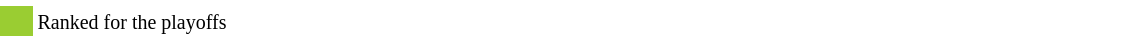<table width=60%>
<tr>
<td style="width: 20px;"></td>
<td bgcolor=#ffffff></td>
</tr>
<tr>
<td bgcolor=#9ACD32></td>
<td bgcolor=#ffffff><small> Ranked for the playoffs</small></td>
</tr>
</table>
